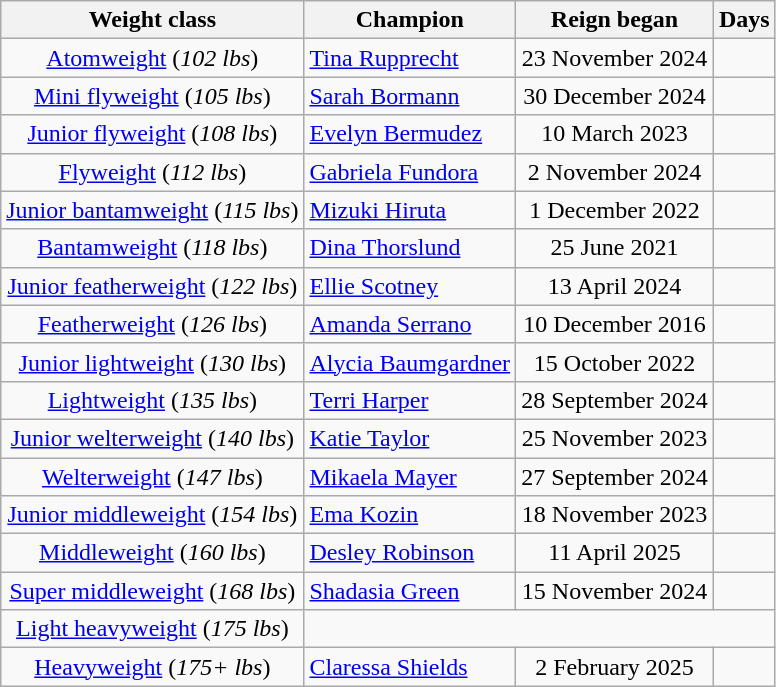<table class="wikitable sortable" style="text-align:center">
<tr>
<th>Weight class</th>
<th>Champion</th>
<th>Reign began</th>
<th>Days</th>
</tr>
<tr>
<td><a href='#'>Atomweight</a> (<em>102 lbs</em>)</td>
<td align=left><a href='#'>Tina Rupprecht</a></td>
<td>23 November 2024</td>
<td></td>
</tr>
<tr>
<td><a href='#'>Mini flyweight</a> (<em>105 lbs</em>)</td>
<td align=left><a href='#'>Sarah Bormann</a></td>
<td>30 December 2024</td>
<td></td>
</tr>
<tr>
<td><a href='#'>Junior flyweight</a> (<em>108 lbs</em>)</td>
<td align=left><a href='#'>Evelyn Bermudez</a></td>
<td>10 March 2023</td>
<td></td>
</tr>
<tr>
<td><a href='#'>Flyweight</a> (<em>112 lbs</em>)</td>
<td align=left><a href='#'>Gabriela Fundora</a></td>
<td>2 November 2024</td>
<td></td>
</tr>
<tr>
<td><a href='#'>Junior bantamweight</a> (<em>115 lbs</em>)</td>
<td align=left><a href='#'>Mizuki Hiruta</a></td>
<td>1 December 2022</td>
<td></td>
</tr>
<tr>
<td><a href='#'>Bantamweight</a> (<em>118 lbs</em>)</td>
<td align=left><a href='#'>Dina Thorslund</a></td>
<td>25 June 2021</td>
<td></td>
</tr>
<tr>
<td><a href='#'>Junior featherweight</a> (<em>122 lbs</em>)</td>
<td align=left><a href='#'>Ellie Scotney</a></td>
<td>13 April 2024</td>
<td></td>
</tr>
<tr>
<td><a href='#'>Featherweight</a> (<em>126 lbs</em>)</td>
<td align=left><a href='#'>Amanda Serrano</a></td>
<td>10 December 2016</td>
<td></td>
</tr>
<tr>
<td><a href='#'>Junior lightweight</a> (<em>130 lbs</em>)</td>
<td align=left><a href='#'>Alycia Baumgardner</a></td>
<td>15 October 2022</td>
<td></td>
</tr>
<tr>
<td><a href='#'>Lightweight</a> (<em>135 lbs</em>)</td>
<td align=left><a href='#'>Terri Harper</a></td>
<td>28 September 2024</td>
<td></td>
</tr>
<tr>
<td><a href='#'>Junior welterweight</a> (<em>140 lbs</em>)</td>
<td align=left><a href='#'>Katie Taylor</a></td>
<td>25 November 2023</td>
<td></td>
</tr>
<tr>
<td><a href='#'>Welterweight</a> (<em>147 lbs</em>)</td>
<td align=left><a href='#'>Mikaela Mayer</a></td>
<td>27 September 2024</td>
<td></td>
</tr>
<tr>
<td><a href='#'>Junior middleweight</a> (<em>154 lbs</em>)</td>
<td align=left><a href='#'>Ema Kozin</a></td>
<td>18 November 2023</td>
<td></td>
</tr>
<tr>
<td><a href='#'>Middleweight</a> (<em>160 lbs</em>)</td>
<td align=left><a href='#'>Desley Robinson</a></td>
<td>11 April 2025</td>
<td></td>
</tr>
<tr>
<td><a href='#'>Super middleweight</a> (<em>168 lbs</em>)</td>
<td align=left><a href='#'>Shadasia Green</a></td>
<td>15 November 2024</td>
<td></td>
</tr>
<tr>
<td><a href='#'>Light heavyweight</a> (<em>175 lbs</em>)</td>
<td colspan=3 data-sort-value=-1 align=center></td>
</tr>
<tr>
<td><a href='#'>Heavyweight</a> (<em>175+ lbs</em>)</td>
<td align=left><a href='#'>Claressa Shields</a></td>
<td>2 February 2025</td>
<td></td>
</tr>
</table>
